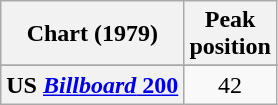<table class="wikitable sortable plainrowheaders">
<tr>
<th>Chart (1979)</th>
<th>Peak<br>position</th>
</tr>
<tr>
</tr>
<tr>
</tr>
<tr>
<th scope="row">US <a href='#'><em>Billboard</em> 200</a></th>
<td align="center">42</td>
</tr>
</table>
